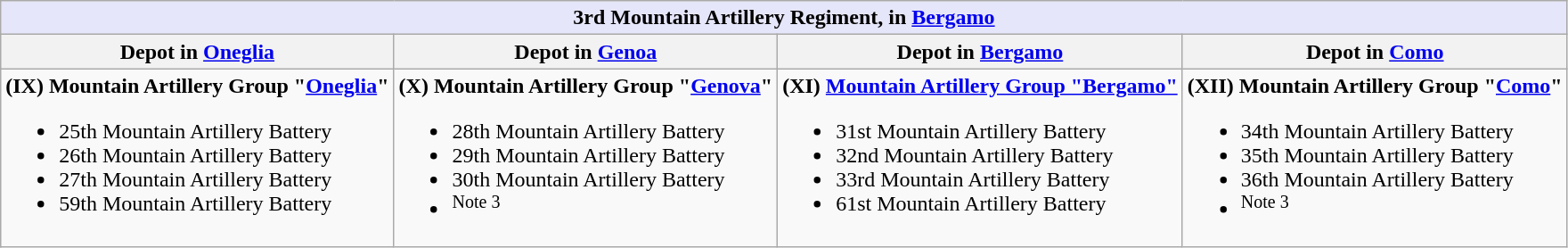<table class="wikitable">
<tr>
<th style="align: center; background: lavender;" colspan="4"><strong>3rd Mountain Artillery Regiment</strong>, in <a href='#'>Bergamo</a></th>
</tr>
<tr>
<th>Depot in <a href='#'>Oneglia</a></th>
<th>Depot in <a href='#'>Genoa</a></th>
<th>Depot in <a href='#'>Bergamo</a></th>
<th>Depot in <a href='#'>Como</a></th>
</tr>
<tr style="vertical-align: top;">
<td> <strong> (IX) Mountain Artillery Group "<a href='#'>Oneglia</a>"</strong><br><ul><li> 25th Mountain Artillery Battery</li><li> 26th Mountain Artillery Battery</li><li> 27th Mountain Artillery Battery</li><li> 59th Mountain Artillery Battery</li></ul></td>
<td> <strong> (X) Mountain Artillery Group "<a href='#'>Genova</a>"</strong><br><ul><li> 28th Mountain Artillery Battery</li><li> 29th Mountain Artillery Battery</li><li> 30th Mountain Artillery Battery</li><li><sup>Note 3</sup></li></ul></td>
<td> <strong> (XI) <a href='#'>Mountain Artillery Group "Bergamo"</a></strong><br><ul><li> 31st Mountain Artillery Battery</li><li> 32nd Mountain Artillery Battery</li><li> 33rd Mountain Artillery Battery</li><li> 61st Mountain Artillery Battery</li></ul></td>
<td> <strong> (XII) Mountain Artillery Group "<a href='#'>Como</a>"</strong><br><ul><li> 34th Mountain Artillery Battery</li><li> 35th Mountain Artillery Battery</li><li> 36th Mountain Artillery Battery</li><li><sup>Note 3</sup></li></ul></td>
</tr>
</table>
